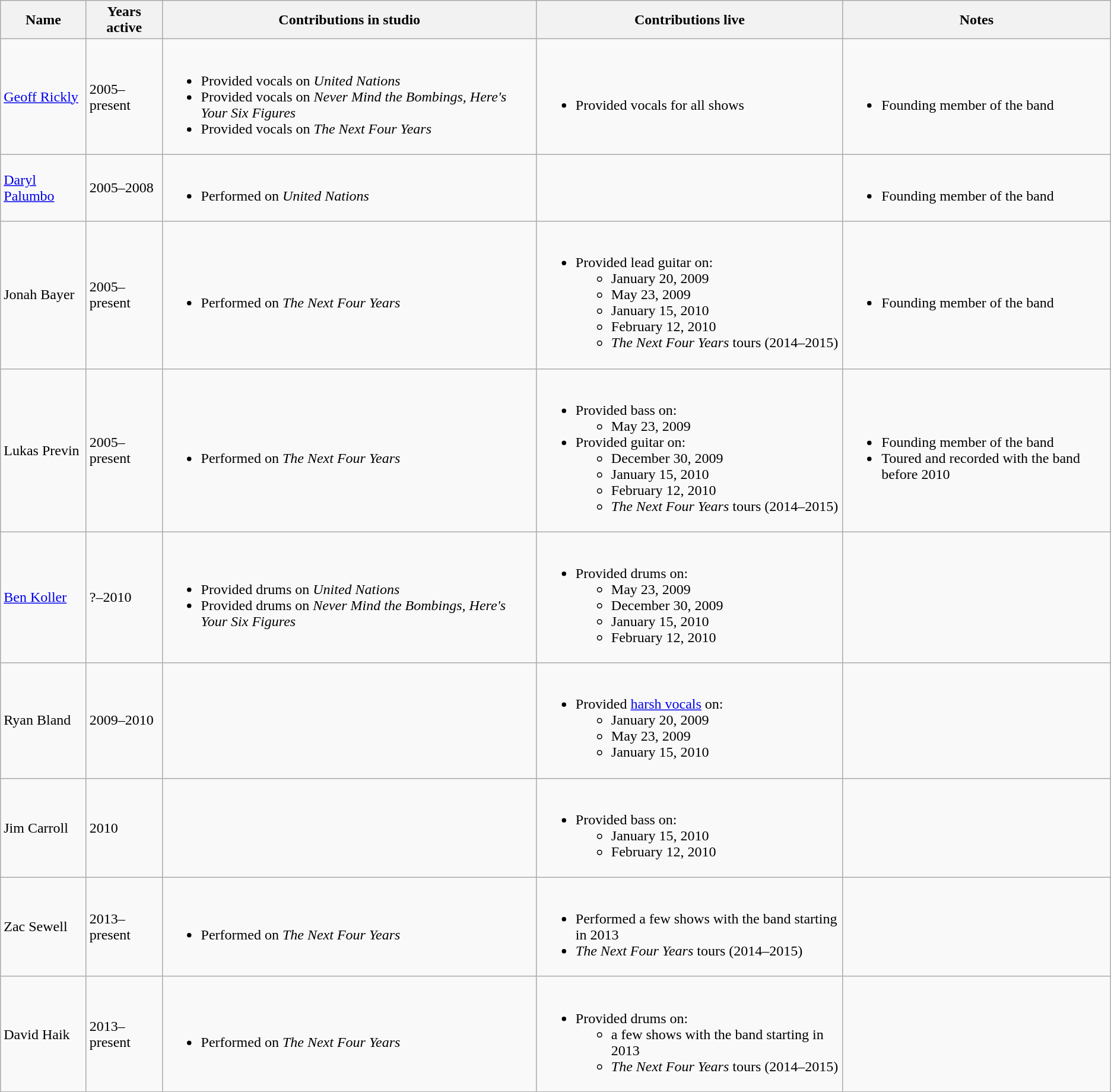<table class="wikitable">
<tr>
<th>Name</th>
<th>Years active</th>
<th>Contributions in studio</th>
<th>Contributions live</th>
<th>Notes</th>
</tr>
<tr>
<td><a href='#'>Geoff Rickly</a></td>
<td>2005–present</td>
<td><br><ul><li>Provided vocals on <em>United Nations</em></li><li>Provided vocals on <em>Never Mind the Bombings, Here's Your Six Figures</em></li><li>Provided vocals on <em>The Next Four Years</em></li></ul></td>
<td><br><ul><li>Provided vocals for all shows</li></ul></td>
<td><br><ul><li>Founding member of the band</li></ul></td>
</tr>
<tr>
<td><a href='#'>Daryl Palumbo</a></td>
<td>2005–2008</td>
<td><br><ul><li>Performed on <em>United Nations</em></li></ul></td>
<td></td>
<td><br><ul><li>Founding member of the band</li></ul></td>
</tr>
<tr>
<td>Jonah Bayer</td>
<td>2005–present</td>
<td><br><ul><li>Performed on <em>The Next Four Years</em></li></ul></td>
<td><br><ul><li>Provided lead guitar on:<ul><li>January 20, 2009</li><li>May 23, 2009</li><li>January 15, 2010</li><li>February 12, 2010</li><li><em>The Next Four Years</em> tours (2014–2015)</li></ul></li></ul></td>
<td><br><ul><li>Founding member of the band</li></ul></td>
</tr>
<tr>
<td>Lukas Previn</td>
<td>2005–present</td>
<td><br><ul><li>Performed on <em>The Next Four Years</em></li></ul></td>
<td><br><ul><li>Provided bass on:<ul><li>May 23, 2009</li></ul></li><li>Provided guitar on:<ul><li>December 30, 2009 </li><li>January 15, 2010</li><li>February 12, 2010</li><li><em>The Next Four Years</em> tours (2014–2015)</li></ul></li></ul></td>
<td><br><ul><li>Founding member of the band</li><li>Toured and recorded with the band before 2010</li></ul></td>
</tr>
<tr>
<td><a href='#'>Ben Koller</a></td>
<td>?–2010</td>
<td><br><ul><li>Provided drums on <em>United Nations</em><em></em></li><li>Provided drums on <em>Never Mind the Bombings, Here's Your Six Figures</em></li></ul></td>
<td><br><ul><li>Provided drums on:<ul><li>May 23, 2009</li><li>December 30, 2009</li><li>January 15, 2010</li><li>February 12, 2010</li></ul></li></ul></td>
<td></td>
</tr>
<tr>
<td>Ryan Bland</td>
<td>2009–2010</td>
<td></td>
<td><br><ul><li>Provided <a href='#'>harsh vocals</a> on:<ul><li>January 20, 2009</li><li>May 23, 2009</li><li>January 15, 2010</li></ul></li></ul></td>
<td></td>
</tr>
<tr>
<td>Jim Carroll</td>
<td>2010</td>
<td></td>
<td><br><ul><li>Provided bass on:<ul><li>January 15, 2010</li><li>February 12, 2010</li></ul></li></ul></td>
<td></td>
</tr>
<tr>
<td>Zac Sewell</td>
<td>2013–present</td>
<td><br><ul><li>Performed on <em>The Next Four Years</em></li></ul></td>
<td><br><ul><li>Performed a few shows with the band starting in 2013</li><li><em>The Next Four Years</em> tours (2014–2015)</li></ul></td>
<td></td>
</tr>
<tr>
<td>David Haik</td>
<td>2013–present</td>
<td><br><ul><li>Performed on <em>The Next Four Years</em></li></ul></td>
<td><br><ul><li>Provided drums on:<ul><li>a few shows with the band starting in 2013</li><li><em>The Next Four Years</em> tours (2014–2015)</li></ul></li></ul></td>
<td></td>
</tr>
</table>
